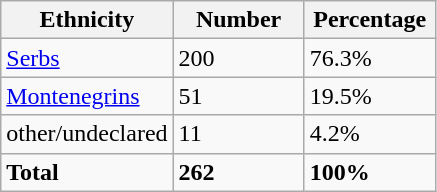<table class="wikitable">
<tr>
<th width="100px">Ethnicity</th>
<th width="80px">Number</th>
<th width="80px">Percentage</th>
</tr>
<tr>
<td><a href='#'>Serbs</a></td>
<td>200</td>
<td>76.3%</td>
</tr>
<tr>
<td><a href='#'>Montenegrins</a></td>
<td>51</td>
<td>19.5%</td>
</tr>
<tr>
<td>other/undeclared</td>
<td>11</td>
<td>4.2%</td>
</tr>
<tr>
<td><strong>Total</strong></td>
<td><strong>262</strong></td>
<td><strong>100%</strong></td>
</tr>
</table>
